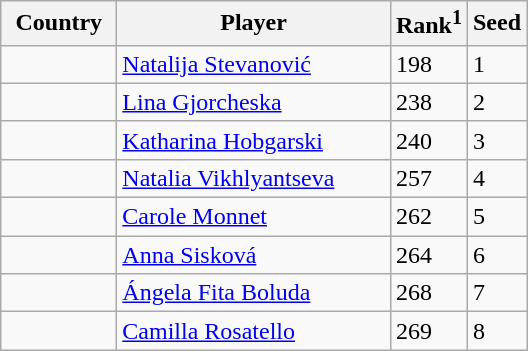<table class="sortable wikitable">
<tr>
<th width="70">Country</th>
<th width="175">Player</th>
<th>Rank<sup>1</sup></th>
<th>Seed</th>
</tr>
<tr>
<td></td>
<td><a href='#'>Natalija Stevanović</a></td>
<td>198</td>
<td>1</td>
</tr>
<tr>
<td></td>
<td><a href='#'>Lina Gjorcheska</a></td>
<td>238</td>
<td>2</td>
</tr>
<tr>
<td></td>
<td><a href='#'>Katharina Hobgarski</a></td>
<td>240</td>
<td>3</td>
</tr>
<tr>
<td></td>
<td><a href='#'>Natalia Vikhlyantseva</a></td>
<td>257</td>
<td>4</td>
</tr>
<tr>
<td></td>
<td><a href='#'>Carole Monnet</a></td>
<td>262</td>
<td>5</td>
</tr>
<tr>
<td></td>
<td><a href='#'>Anna Sisková</a></td>
<td>264</td>
<td>6</td>
</tr>
<tr>
<td></td>
<td><a href='#'>Ángela Fita Boluda</a></td>
<td>268</td>
<td>7</td>
</tr>
<tr>
<td></td>
<td><a href='#'>Camilla Rosatello</a></td>
<td>269</td>
<td>8</td>
</tr>
</table>
